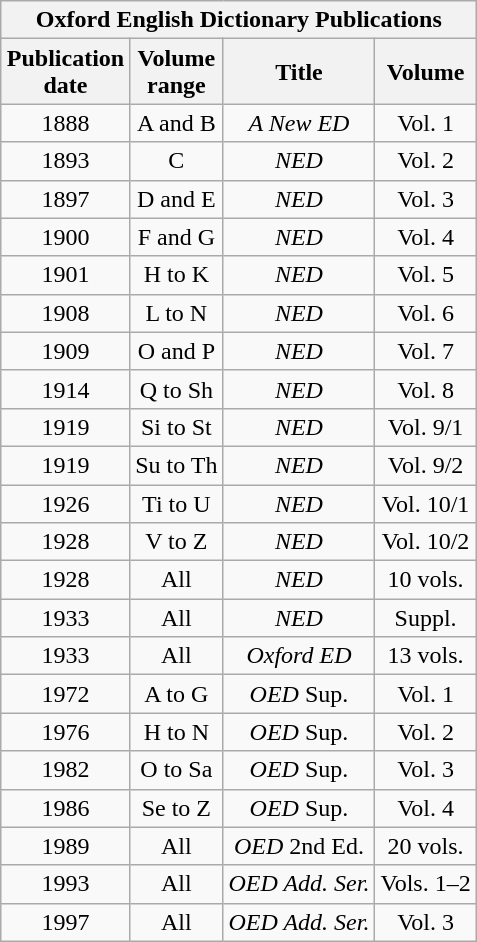<table class="wikitable collapsible" style="text-align:center; float:right; clear:right; margin-left:1em;">
<tr>
<th colspan="4">Oxford English Dictionary Publications</th>
</tr>
<tr>
<th scope="col">Publication<br>date</th>
<th scope="col">Volume<br>range</th>
<th scope="col">Title</th>
<th scope="col">Volume</th>
</tr>
<tr>
<td>1888</td>
<td>A and B</td>
<td><em>A New ED</em></td>
<td>Vol. 1</td>
</tr>
<tr>
<td>1893</td>
<td>C</td>
<td><em>NED</em></td>
<td>Vol. 2</td>
</tr>
<tr>
<td>1897</td>
<td>D and E</td>
<td><em>NED</em></td>
<td>Vol. 3</td>
</tr>
<tr>
<td>1900</td>
<td>F and G</td>
<td><em>NED</em></td>
<td>Vol. 4</td>
</tr>
<tr>
<td>1901</td>
<td>H to K</td>
<td><em>NED</em></td>
<td>Vol. 5</td>
</tr>
<tr>
<td>1908</td>
<td>L to N</td>
<td><em>NED</em></td>
<td>Vol. 6</td>
</tr>
<tr>
<td>1909</td>
<td>O and P</td>
<td><em>NED</em></td>
<td>Vol. 7</td>
</tr>
<tr>
<td>1914</td>
<td>Q to Sh</td>
<td><em>NED</em></td>
<td>Vol. 8</td>
</tr>
<tr>
<td>1919</td>
<td>Si to St</td>
<td><em>NED</em></td>
<td>Vol. 9/1</td>
</tr>
<tr>
<td>1919</td>
<td>Su to Th</td>
<td><em>NED</em></td>
<td>Vol. 9/2</td>
</tr>
<tr>
<td>1926</td>
<td>Ti to U</td>
<td><em>NED</em></td>
<td>Vol. 10/1</td>
</tr>
<tr>
<td>1928</td>
<td>V to Z</td>
<td><em>NED</em></td>
<td>Vol. 10/2</td>
</tr>
<tr>
<td>1928</td>
<td>All</td>
<td><em>NED</em></td>
<td>10 vols.</td>
</tr>
<tr>
<td>1933</td>
<td>All</td>
<td><em>NED</em></td>
<td>Suppl.</td>
</tr>
<tr>
<td>1933</td>
<td>All</td>
<td><em>Oxford ED</em></td>
<td>13 vols.</td>
</tr>
<tr>
<td>1972</td>
<td>A to G</td>
<td><em>OED</em> Sup.</td>
<td>Vol. 1</td>
</tr>
<tr>
<td>1976</td>
<td>H to N</td>
<td><em>OED</em> Sup.</td>
<td>Vol. 2</td>
</tr>
<tr>
<td>1982</td>
<td>O to Sa</td>
<td><em>OED</em> Sup.</td>
<td>Vol. 3</td>
</tr>
<tr>
<td>1986</td>
<td>Se to Z</td>
<td><em>OED</em> Sup.</td>
<td>Vol. 4</td>
</tr>
<tr>
<td>1989</td>
<td>All</td>
<td><em>OED</em> 2nd Ed.</td>
<td>20 vols.</td>
</tr>
<tr>
<td>1993</td>
<td>All</td>
<td><em>OED Add. Ser.</em></td>
<td>Vols. 1–2</td>
</tr>
<tr>
<td>1997</td>
<td>All</td>
<td><em>OED Add. Ser.</em></td>
<td>Vol. 3</td>
</tr>
</table>
